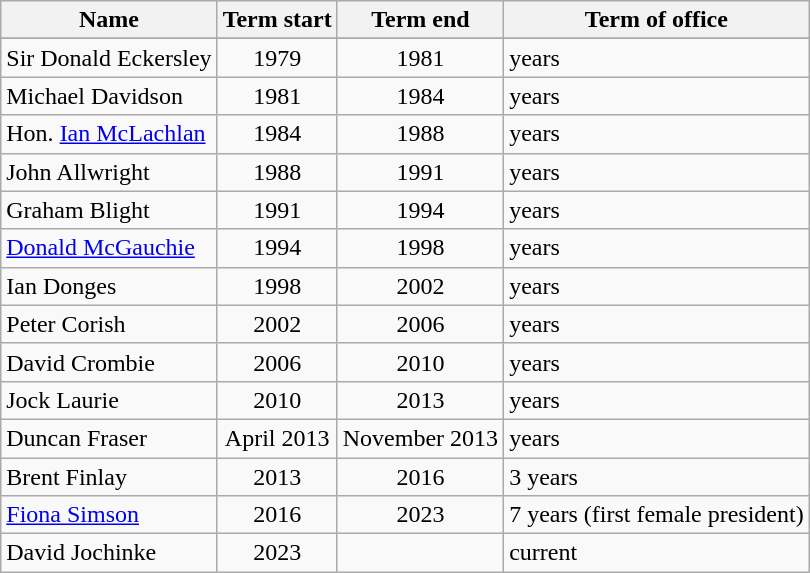<table class="wikitable">
<tr>
<th valign="top" bgcolor="#039">Name</th>
<th valign="top" bgcolor="#039">Term start</th>
<th valign="top" bgcolor="#039">Term end</th>
<th valign="top" bgcolor="#039">Term of office</th>
</tr>
<tr bgcolor="#039">
</tr>
<tr>
<td>Sir Donald Eckersley </td>
<td align=center>1979</td>
<td align=center>1981</td>
<td> years</td>
</tr>
<tr>
<td>Michael Davidson  </td>
<td align=center>1981</td>
<td align=center>1984</td>
<td> years</td>
</tr>
<tr>
<td>Hon. <a href='#'>Ian McLachlan</a> </td>
<td align=center>1984</td>
<td align=center>1988</td>
<td> years</td>
</tr>
<tr>
<td>John Allwright </td>
<td align=center>1988</td>
<td align=center>1991</td>
<td> years</td>
</tr>
<tr>
<td>Graham Blight</td>
<td align=center>1991</td>
<td align=center>1994</td>
<td> years</td>
</tr>
<tr>
<td><a href='#'>Donald McGauchie</a> </td>
<td align=center>1994</td>
<td align=center>1998</td>
<td> years</td>
</tr>
<tr>
<td>Ian Donges</td>
<td align=center>1998</td>
<td align=center>2002</td>
<td> years</td>
</tr>
<tr>
<td>Peter Corish</td>
<td align=center>2002</td>
<td align=center>2006</td>
<td> years</td>
</tr>
<tr>
<td>David Crombie</td>
<td align=center>2006</td>
<td align=center>2010</td>
<td> years</td>
</tr>
<tr>
<td>Jock Laurie</td>
<td align=center>2010</td>
<td align=center>2013</td>
<td> years</td>
</tr>
<tr>
<td>Duncan Fraser</td>
<td align=center>April 2013</td>
<td align=center>November 2013</td>
<td> years</td>
</tr>
<tr>
<td>Brent Finlay</td>
<td align=center>2013</td>
<td align=center>2016</td>
<td>3 years</td>
</tr>
<tr>
<td><a href='#'>Fiona Simson</a></td>
<td align=center>2016</td>
<td align=center>2023</td>
<td>7 years (first female president)</td>
</tr>
<tr>
<td>David Jochinke</td>
<td align=center>2023</td>
<td align=center></td>
<td>current</td>
</tr>
</table>
